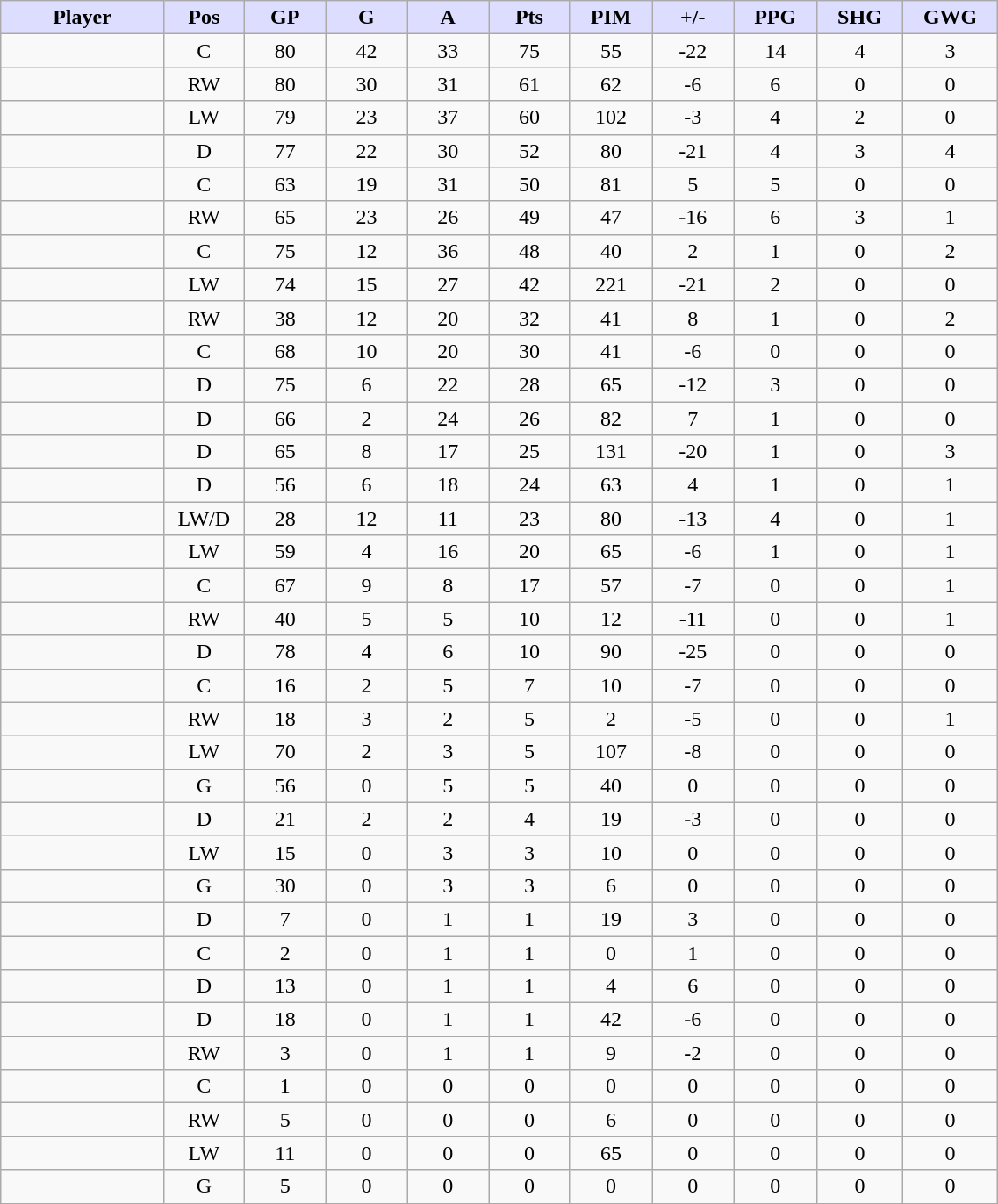<table style="width:60%;" class="wikitable sortable">
<tr style="text-align:center;">
<th style="background:#ddf; width:10%;">Player</th>
<th style="background:#ddf; width:3%;" title="Position">Pos</th>
<th style="background:#ddf; width:5%;" title="Games played">GP</th>
<th style="background:#ddf; width:5%;" title="Goals">G</th>
<th style="background:#ddf; width:5%;" title="Assists">A</th>
<th style="background:#ddf; width:5%;" title="Points">Pts</th>
<th style="background:#ddf; width:5%;" title="Penalties in Minutes">PIM</th>
<th style="background:#ddf; width:5%;" title="Plus/Minus">+/-</th>
<th style="background:#ddf; width:5%;" title="Power Play Goals">PPG</th>
<th style="background:#ddf; width:5%;" title="Short-handed Goals">SHG</th>
<th style="background:#ddf; width:5%;" title="Game-winning Goals">GWG</th>
</tr>
<tr style="text-align:center;">
<td style="text-align:right;"></td>
<td>C</td>
<td>80</td>
<td>42</td>
<td>33</td>
<td>75</td>
<td>55</td>
<td>-22</td>
<td>14</td>
<td>4</td>
<td>3</td>
</tr>
<tr style="text-align:center;">
<td style="text-align:right;"></td>
<td>RW</td>
<td>80</td>
<td>30</td>
<td>31</td>
<td>61</td>
<td>62</td>
<td>-6</td>
<td>6</td>
<td>0</td>
<td>0</td>
</tr>
<tr style="text-align:center;">
<td style="text-align:right;"></td>
<td>LW</td>
<td>79</td>
<td>23</td>
<td>37</td>
<td>60</td>
<td>102</td>
<td>-3</td>
<td>4</td>
<td>2</td>
<td>0</td>
</tr>
<tr style="text-align:center;">
<td style="text-align:right;"></td>
<td>D</td>
<td>77</td>
<td>22</td>
<td>30</td>
<td>52</td>
<td>80</td>
<td>-21</td>
<td>4</td>
<td>3</td>
<td>4</td>
</tr>
<tr style="text-align:center;">
<td style="text-align:right;"></td>
<td>C</td>
<td>63</td>
<td>19</td>
<td>31</td>
<td>50</td>
<td>81</td>
<td>5</td>
<td>5</td>
<td>0</td>
<td>0</td>
</tr>
<tr style="text-align:center;">
<td style="text-align:right;"></td>
<td>RW</td>
<td>65</td>
<td>23</td>
<td>26</td>
<td>49</td>
<td>47</td>
<td>-16</td>
<td>6</td>
<td>3</td>
<td>1</td>
</tr>
<tr style="text-align:center;">
<td style="text-align:right;"></td>
<td>C</td>
<td>75</td>
<td>12</td>
<td>36</td>
<td>48</td>
<td>40</td>
<td>2</td>
<td>1</td>
<td>0</td>
<td>2</td>
</tr>
<tr style="text-align:center;">
<td style="text-align:right;"></td>
<td>LW</td>
<td>74</td>
<td>15</td>
<td>27</td>
<td>42</td>
<td>221</td>
<td>-21</td>
<td>2</td>
<td>0</td>
<td>0</td>
</tr>
<tr style="text-align:center;">
<td style="text-align:right;"></td>
<td>RW</td>
<td>38</td>
<td>12</td>
<td>20</td>
<td>32</td>
<td>41</td>
<td>8</td>
<td>1</td>
<td>0</td>
<td>2</td>
</tr>
<tr style="text-align:center;">
<td style="text-align:right;"></td>
<td>C</td>
<td>68</td>
<td>10</td>
<td>20</td>
<td>30</td>
<td>41</td>
<td>-6</td>
<td>0</td>
<td>0</td>
<td>0</td>
</tr>
<tr style="text-align:center;">
<td style="text-align:right;"></td>
<td>D</td>
<td>75</td>
<td>6</td>
<td>22</td>
<td>28</td>
<td>65</td>
<td>-12</td>
<td>3</td>
<td>0</td>
<td>0</td>
</tr>
<tr style="text-align:center;">
<td style="text-align:right;"></td>
<td>D</td>
<td>66</td>
<td>2</td>
<td>24</td>
<td>26</td>
<td>82</td>
<td>7</td>
<td>1</td>
<td>0</td>
<td>0</td>
</tr>
<tr style="text-align:center;">
<td style="text-align:right;"></td>
<td>D</td>
<td>65</td>
<td>8</td>
<td>17</td>
<td>25</td>
<td>131</td>
<td>-20</td>
<td>1</td>
<td>0</td>
<td>3</td>
</tr>
<tr style="text-align:center;">
<td style="text-align:right;"></td>
<td>D</td>
<td>56</td>
<td>6</td>
<td>18</td>
<td>24</td>
<td>63</td>
<td>4</td>
<td>1</td>
<td>0</td>
<td>1</td>
</tr>
<tr style="text-align:center;">
<td style="text-align:right;"></td>
<td>LW/D</td>
<td>28</td>
<td>12</td>
<td>11</td>
<td>23</td>
<td>80</td>
<td>-13</td>
<td>4</td>
<td>0</td>
<td>1</td>
</tr>
<tr style="text-align:center;">
<td style="text-align:right;"></td>
<td>LW</td>
<td>59</td>
<td>4</td>
<td>16</td>
<td>20</td>
<td>65</td>
<td>-6</td>
<td>1</td>
<td>0</td>
<td>1</td>
</tr>
<tr style="text-align:center;">
<td style="text-align:right;"></td>
<td>C</td>
<td>67</td>
<td>9</td>
<td>8</td>
<td>17</td>
<td>57</td>
<td>-7</td>
<td>0</td>
<td>0</td>
<td>1</td>
</tr>
<tr style="text-align:center;">
<td style="text-align:right;"></td>
<td>RW</td>
<td>40</td>
<td>5</td>
<td>5</td>
<td>10</td>
<td>12</td>
<td>-11</td>
<td>0</td>
<td>0</td>
<td>1</td>
</tr>
<tr style="text-align:center;">
<td style="text-align:right;"></td>
<td>D</td>
<td>78</td>
<td>4</td>
<td>6</td>
<td>10</td>
<td>90</td>
<td>-25</td>
<td>0</td>
<td>0</td>
<td>0</td>
</tr>
<tr style="text-align:center;">
<td style="text-align:right;"></td>
<td>C</td>
<td>16</td>
<td>2</td>
<td>5</td>
<td>7</td>
<td>10</td>
<td>-7</td>
<td>0</td>
<td>0</td>
<td>0</td>
</tr>
<tr style="text-align:center;">
<td style="text-align:right;"></td>
<td>RW</td>
<td>18</td>
<td>3</td>
<td>2</td>
<td>5</td>
<td>2</td>
<td>-5</td>
<td>0</td>
<td>0</td>
<td>1</td>
</tr>
<tr style="text-align:center;">
<td style="text-align:right;"></td>
<td>LW</td>
<td>70</td>
<td>2</td>
<td>3</td>
<td>5</td>
<td>107</td>
<td>-8</td>
<td>0</td>
<td>0</td>
<td>0</td>
</tr>
<tr style="text-align:center;">
<td style="text-align:right;"></td>
<td>G</td>
<td>56</td>
<td>0</td>
<td>5</td>
<td>5</td>
<td>40</td>
<td>0</td>
<td>0</td>
<td>0</td>
<td>0</td>
</tr>
<tr style="text-align:center;">
<td style="text-align:right;"></td>
<td>D</td>
<td>21</td>
<td>2</td>
<td>2</td>
<td>4</td>
<td>19</td>
<td>-3</td>
<td>0</td>
<td>0</td>
<td>0</td>
</tr>
<tr style="text-align:center;">
<td style="text-align:right;"></td>
<td>LW</td>
<td>15</td>
<td>0</td>
<td>3</td>
<td>3</td>
<td>10</td>
<td>0</td>
<td>0</td>
<td>0</td>
<td>0</td>
</tr>
<tr style="text-align:center;">
<td style="text-align:right;"></td>
<td>G</td>
<td>30</td>
<td>0</td>
<td>3</td>
<td>3</td>
<td>6</td>
<td>0</td>
<td>0</td>
<td>0</td>
<td>0</td>
</tr>
<tr style="text-align:center;">
<td style="text-align:right;"></td>
<td>D</td>
<td>7</td>
<td>0</td>
<td>1</td>
<td>1</td>
<td>19</td>
<td>3</td>
<td>0</td>
<td>0</td>
<td>0</td>
</tr>
<tr style="text-align:center;">
<td style="text-align:right;"></td>
<td>C</td>
<td>2</td>
<td>0</td>
<td>1</td>
<td>1</td>
<td>0</td>
<td>1</td>
<td>0</td>
<td>0</td>
<td>0</td>
</tr>
<tr style="text-align:center;">
<td style="text-align:right;"></td>
<td>D</td>
<td>13</td>
<td>0</td>
<td>1</td>
<td>1</td>
<td>4</td>
<td>6</td>
<td>0</td>
<td>0</td>
<td>0</td>
</tr>
<tr style="text-align:center;">
<td style="text-align:right;"></td>
<td>D</td>
<td>18</td>
<td>0</td>
<td>1</td>
<td>1</td>
<td>42</td>
<td>-6</td>
<td>0</td>
<td>0</td>
<td>0</td>
</tr>
<tr style="text-align:center;">
<td style="text-align:right;"></td>
<td>RW</td>
<td>3</td>
<td>0</td>
<td>1</td>
<td>1</td>
<td>9</td>
<td>-2</td>
<td>0</td>
<td>0</td>
<td>0</td>
</tr>
<tr style="text-align:center;">
<td style="text-align:right;"></td>
<td>C</td>
<td>1</td>
<td>0</td>
<td>0</td>
<td>0</td>
<td>0</td>
<td>0</td>
<td>0</td>
<td>0</td>
<td>0</td>
</tr>
<tr style="text-align:center;">
<td style="text-align:right;"></td>
<td>RW</td>
<td>5</td>
<td>0</td>
<td>0</td>
<td>0</td>
<td>6</td>
<td>0</td>
<td>0</td>
<td>0</td>
<td>0</td>
</tr>
<tr style="text-align:center;">
<td style="text-align:right;"></td>
<td>LW</td>
<td>11</td>
<td>0</td>
<td>0</td>
<td>0</td>
<td>65</td>
<td>0</td>
<td>0</td>
<td>0</td>
<td>0</td>
</tr>
<tr style="text-align:center;">
<td style="text-align:right;"></td>
<td>G</td>
<td>5</td>
<td>0</td>
<td>0</td>
<td>0</td>
<td>0</td>
<td>0</td>
<td>0</td>
<td>0</td>
<td>0</td>
</tr>
</table>
